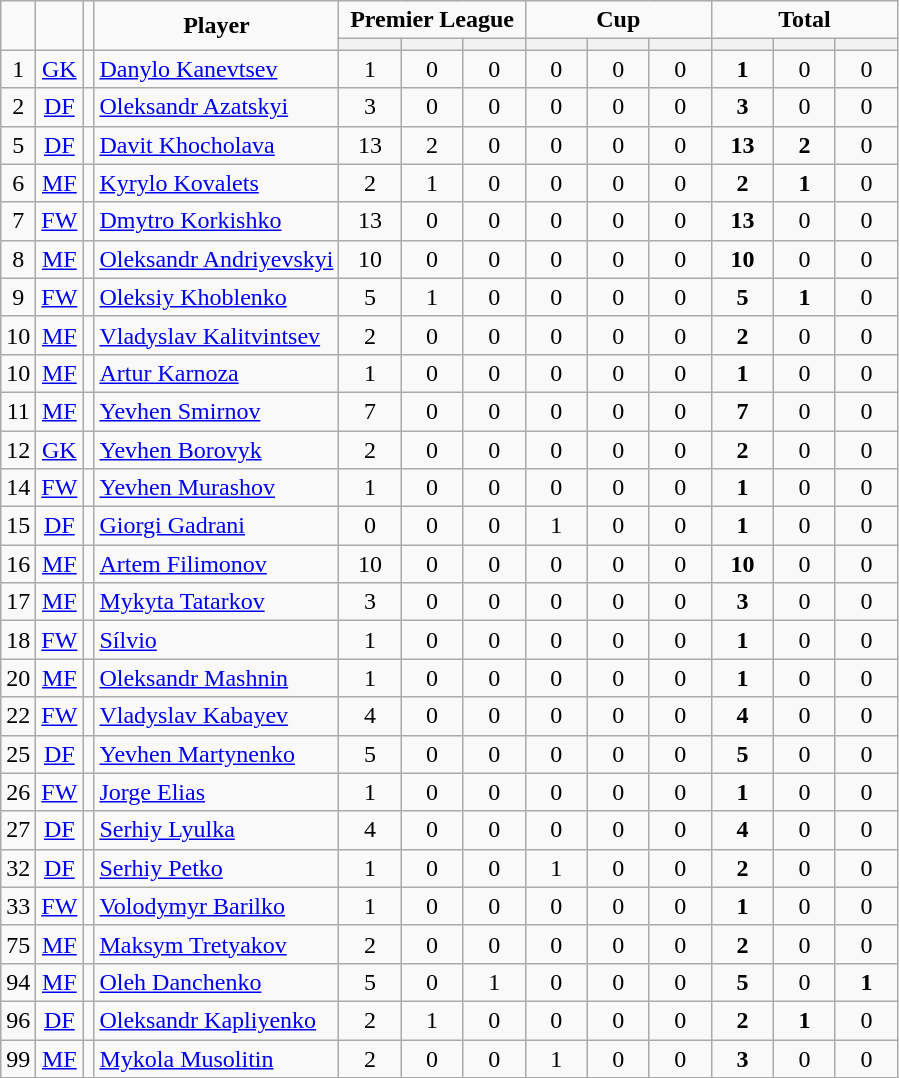<table class="wikitable" style="text-align:center;">
<tr>
<td rowspan="2" !width=15><strong></strong></td>
<td rowspan="2" !width=15><strong></strong></td>
<td rowspan="2" !width=15><strong></strong></td>
<td rowspan="2" !width=120><strong>Player</strong></td>
<td colspan="3"><strong>Premier League</strong></td>
<td colspan="3"><strong>Cup</strong></td>
<td colspan="3"><strong>Total</strong></td>
</tr>
<tr>
<th width=34; background:#fe9;"></th>
<th width=34; background:#fe9;"></th>
<th width=34; background:#ff8888;"></th>
<th width=34; background:#fe9;"></th>
<th width=34; background:#fe9;"></th>
<th width=34; background:#ff8888;"></th>
<th width=34; background:#fe9;"></th>
<th width=34; background:#fe9;"></th>
<th width=34; background:#ff8888;"></th>
</tr>
<tr>
<td>1</td>
<td><a href='#'>GK</a></td>
<td></td>
<td align=left><a href='#'>Danylo Kanevtsev</a></td>
<td>1</td>
<td>0</td>
<td>0</td>
<td>0</td>
<td>0</td>
<td>0</td>
<td><strong>1</strong></td>
<td>0</td>
<td>0</td>
</tr>
<tr>
<td>2</td>
<td><a href='#'>DF</a></td>
<td></td>
<td align=left><a href='#'>Oleksandr Azatskyi</a></td>
<td>3</td>
<td>0</td>
<td>0</td>
<td>0</td>
<td>0</td>
<td>0</td>
<td><strong>3</strong></td>
<td>0</td>
<td>0</td>
</tr>
<tr>
<td>5</td>
<td><a href='#'>DF</a></td>
<td></td>
<td align=left><a href='#'>Davit Khocholava</a></td>
<td>13</td>
<td>2</td>
<td>0</td>
<td>0</td>
<td>0</td>
<td>0</td>
<td><strong>13</strong></td>
<td><strong>2</strong></td>
<td>0</td>
</tr>
<tr>
<td>6</td>
<td><a href='#'>MF</a></td>
<td></td>
<td align=left><a href='#'>Kyrylo Kovalets</a></td>
<td>2</td>
<td>1</td>
<td>0</td>
<td>0</td>
<td>0</td>
<td>0</td>
<td><strong>2</strong></td>
<td><strong>1</strong></td>
<td>0</td>
</tr>
<tr>
<td>7</td>
<td><a href='#'>FW</a></td>
<td></td>
<td align=left><a href='#'>Dmytro Korkishko</a></td>
<td>13</td>
<td>0</td>
<td>0</td>
<td>0</td>
<td>0</td>
<td>0</td>
<td><strong>13</strong></td>
<td>0</td>
<td>0</td>
</tr>
<tr>
<td>8</td>
<td><a href='#'>MF</a></td>
<td></td>
<td align=left><a href='#'>Oleksandr Andriyevskyi</a></td>
<td>10</td>
<td>0</td>
<td>0</td>
<td>0</td>
<td>0</td>
<td>0</td>
<td><strong>10</strong></td>
<td>0</td>
<td>0</td>
</tr>
<tr>
<td>9</td>
<td><a href='#'>FW</a></td>
<td></td>
<td align=left><a href='#'>Oleksiy Khoblenko</a></td>
<td>5</td>
<td>1</td>
<td>0</td>
<td>0</td>
<td>0</td>
<td>0</td>
<td><strong>5</strong></td>
<td><strong>1</strong></td>
<td>0</td>
</tr>
<tr>
<td>10</td>
<td><a href='#'>MF</a></td>
<td></td>
<td align=left><a href='#'>Vladyslav Kalitvintsev</a></td>
<td>2</td>
<td>0</td>
<td>0</td>
<td>0</td>
<td>0</td>
<td>0</td>
<td><strong>2</strong></td>
<td>0</td>
<td>0</td>
</tr>
<tr>
<td>10</td>
<td><a href='#'>MF</a></td>
<td></td>
<td align=left><a href='#'>Artur Karnoza</a></td>
<td>1</td>
<td>0</td>
<td>0</td>
<td>0</td>
<td>0</td>
<td>0</td>
<td><strong>1</strong></td>
<td>0</td>
<td>0</td>
</tr>
<tr>
<td>11</td>
<td><a href='#'>MF</a></td>
<td></td>
<td align=left><a href='#'>Yevhen Smirnov</a></td>
<td>7</td>
<td>0</td>
<td>0</td>
<td>0</td>
<td>0</td>
<td>0</td>
<td><strong>7</strong></td>
<td>0</td>
<td>0</td>
</tr>
<tr>
<td>12</td>
<td><a href='#'>GK</a></td>
<td></td>
<td align=left><a href='#'>Yevhen Borovyk</a></td>
<td>2</td>
<td>0</td>
<td>0</td>
<td>0</td>
<td>0</td>
<td>0</td>
<td><strong>2</strong></td>
<td>0</td>
<td>0</td>
</tr>
<tr>
<td>14</td>
<td><a href='#'>FW</a></td>
<td></td>
<td align=left><a href='#'>Yevhen Murashov</a></td>
<td>1</td>
<td>0</td>
<td>0</td>
<td>0</td>
<td>0</td>
<td>0</td>
<td><strong>1</strong></td>
<td>0</td>
<td>0</td>
</tr>
<tr>
<td>15</td>
<td><a href='#'>DF</a></td>
<td></td>
<td align=left><a href='#'>Giorgi Gadrani</a></td>
<td>0</td>
<td>0</td>
<td>0</td>
<td>1</td>
<td>0</td>
<td>0</td>
<td><strong>1</strong></td>
<td>0</td>
<td>0</td>
</tr>
<tr>
<td>16</td>
<td><a href='#'>MF</a></td>
<td></td>
<td align=left><a href='#'>Artem Filimonov</a></td>
<td>10</td>
<td>0</td>
<td>0</td>
<td>0</td>
<td>0</td>
<td>0</td>
<td><strong>10</strong></td>
<td>0</td>
<td>0</td>
</tr>
<tr>
<td>17</td>
<td><a href='#'>MF</a></td>
<td></td>
<td align=left><a href='#'>Mykyta Tatarkov</a></td>
<td>3</td>
<td>0</td>
<td>0</td>
<td>0</td>
<td>0</td>
<td>0</td>
<td><strong>3</strong></td>
<td>0</td>
<td>0</td>
</tr>
<tr>
<td>18</td>
<td><a href='#'>FW</a></td>
<td></td>
<td align=left><a href='#'>Sílvio</a></td>
<td>1</td>
<td>0</td>
<td>0</td>
<td>0</td>
<td>0</td>
<td>0</td>
<td><strong>1</strong></td>
<td>0</td>
<td>0</td>
</tr>
<tr>
<td>20</td>
<td><a href='#'>MF</a></td>
<td></td>
<td align=left><a href='#'>Oleksandr Mashnin</a></td>
<td>1</td>
<td>0</td>
<td>0</td>
<td>0</td>
<td>0</td>
<td>0</td>
<td><strong>1</strong></td>
<td>0</td>
<td>0</td>
</tr>
<tr>
<td>22</td>
<td><a href='#'>FW</a></td>
<td></td>
<td align=left><a href='#'>Vladyslav Kabayev</a></td>
<td>4</td>
<td>0</td>
<td>0</td>
<td>0</td>
<td>0</td>
<td>0</td>
<td><strong>4</strong></td>
<td>0</td>
<td>0</td>
</tr>
<tr>
<td>25</td>
<td><a href='#'>DF</a></td>
<td></td>
<td align=left><a href='#'>Yevhen Martynenko</a></td>
<td>5</td>
<td>0</td>
<td>0</td>
<td>0</td>
<td>0</td>
<td>0</td>
<td><strong>5</strong></td>
<td>0</td>
<td>0</td>
</tr>
<tr>
<td>26</td>
<td><a href='#'>FW</a></td>
<td></td>
<td align=left><a href='#'>Jorge Elias</a></td>
<td>1</td>
<td>0</td>
<td>0</td>
<td>0</td>
<td>0</td>
<td>0</td>
<td><strong>1</strong></td>
<td>0</td>
<td>0</td>
</tr>
<tr>
<td>27</td>
<td><a href='#'>DF</a></td>
<td></td>
<td align=left><a href='#'>Serhiy Lyulka</a></td>
<td>4</td>
<td>0</td>
<td>0</td>
<td>0</td>
<td>0</td>
<td>0</td>
<td><strong>4</strong></td>
<td>0</td>
<td>0</td>
</tr>
<tr>
<td>32</td>
<td><a href='#'>DF</a></td>
<td></td>
<td align=left><a href='#'>Serhiy Petko</a></td>
<td>1</td>
<td>0</td>
<td>0</td>
<td>1</td>
<td>0</td>
<td>0</td>
<td><strong>2</strong></td>
<td>0</td>
<td>0</td>
</tr>
<tr>
<td>33</td>
<td><a href='#'>FW</a></td>
<td></td>
<td align=left><a href='#'>Volodymyr Barilko</a></td>
<td>1</td>
<td>0</td>
<td>0</td>
<td>0</td>
<td>0</td>
<td>0</td>
<td><strong>1</strong></td>
<td>0</td>
<td>0</td>
</tr>
<tr>
<td>75</td>
<td><a href='#'>MF</a></td>
<td></td>
<td align=left><a href='#'>Maksym Tretyakov</a></td>
<td>2</td>
<td>0</td>
<td>0</td>
<td>0</td>
<td>0</td>
<td>0</td>
<td><strong>2</strong></td>
<td>0</td>
<td>0</td>
</tr>
<tr>
<td>94</td>
<td><a href='#'>MF</a></td>
<td></td>
<td align=left><a href='#'>Oleh Danchenko</a></td>
<td>5</td>
<td>0</td>
<td>1</td>
<td>0</td>
<td>0</td>
<td>0</td>
<td><strong>5</strong></td>
<td>0</td>
<td><strong>1</strong></td>
</tr>
<tr>
<td>96</td>
<td><a href='#'>DF</a></td>
<td></td>
<td align=left><a href='#'>Oleksandr Kapliyenko</a></td>
<td>2</td>
<td>1</td>
<td>0</td>
<td>0</td>
<td>0</td>
<td>0</td>
<td><strong>2</strong></td>
<td><strong>1</strong></td>
<td>0</td>
</tr>
<tr>
<td>99</td>
<td><a href='#'>MF</a></td>
<td></td>
<td align=left><a href='#'>Mykola Musolitin</a></td>
<td>2</td>
<td>0</td>
<td>0</td>
<td>1</td>
<td>0</td>
<td>0</td>
<td><strong>3</strong></td>
<td>0</td>
<td>0</td>
</tr>
<tr>
</tr>
</table>
